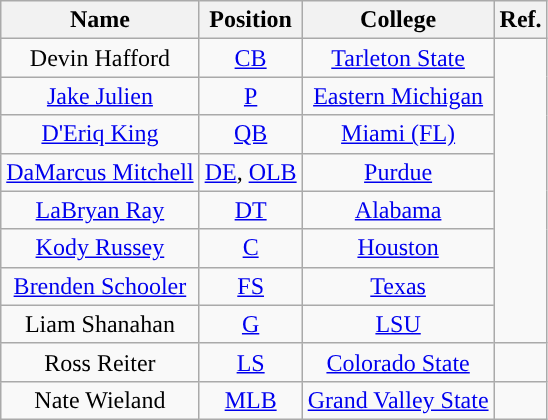<table class="wikitable" style="text-align:center">
<tr>
<th>Name</th>
<th>Position</th>
<th>College</th>
<th>Ref.</th>
</tr>
<tr>
<td>Devin Hafford</td>
<td><a href='#'>CB</a></td>
<td><a href='#'>Tarleton State</a></td>
<td rowspan = 8></td>
</tr>
<tr>
<td><a href='#'>Jake Julien</a></td>
<td><a href='#'>P</a></td>
<td><a href='#'>Eastern Michigan</a></td>
</tr>
<tr>
<td><a href='#'>D'Eriq King</a></td>
<td><a href='#'>QB</a></td>
<td><a href='#'>Miami (FL)</a></td>
</tr>
<tr>
<td><a href='#'>DaMarcus Mitchell</a></td>
<td><a href='#'>DE</a>, <a href='#'>OLB</a></td>
<td><a href='#'>Purdue</a></td>
</tr>
<tr>
<td><a href='#'>LaBryan Ray</a></td>
<td><a href='#'>DT</a></td>
<td><a href='#'>Alabama</a></td>
</tr>
<tr>
<td><a href='#'>Kody Russey</a></td>
<td><a href='#'>C</a></td>
<td><a href='#'>Houston</a></td>
</tr>
<tr>
<td><a href='#'>Brenden Schooler</a></td>
<td><a href='#'>FS</a></td>
<td><a href='#'>Texas</a></td>
</tr>
<tr>
<td>Liam Shanahan</td>
<td><a href='#'>G</a></td>
<td><a href='#'>LSU</a></td>
</tr>
<tr>
<td>Ross Reiter</td>
<td><a href='#'>LS</a></td>
<td><a href='#'>Colorado State</a></td>
<td></td>
</tr>
<tr>
<td>Nate Wieland</td>
<td><a href='#'>MLB</a></td>
<td><a href='#'>Grand Valley State</a></td>
<td></td>
</tr>
</table>
